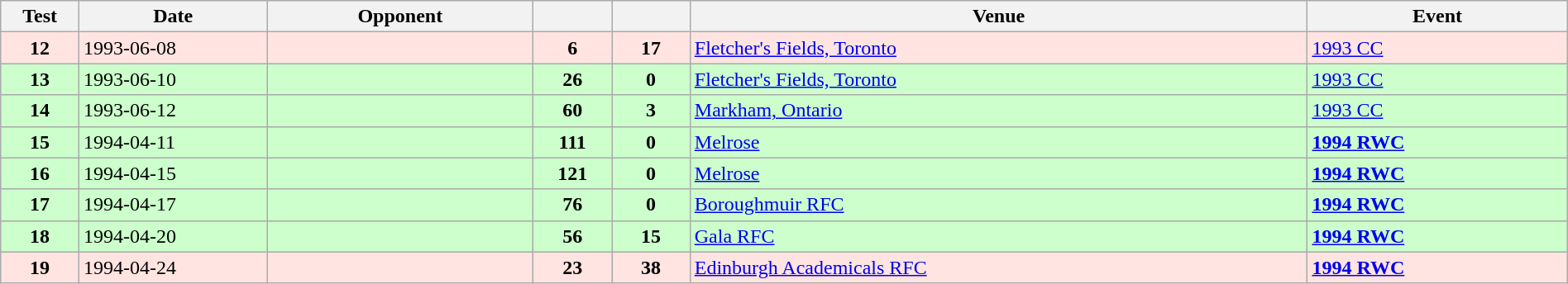<table class="wikitable sortable" style="width:100%">
<tr>
<th style="width:5%">Test</th>
<th style="width:12%">Date</th>
<th style="width:17%">Opponent</th>
<th style="width:5%"></th>
<th style="width:5%"></th>
<th>Venue</th>
<th>Event</th>
</tr>
<tr bgcolor=FFE4E1>
<td align="center"><strong>12</strong></td>
<td>1993-06-08</td>
<td></td>
<td align="center"><strong>6</strong></td>
<td align="center"><strong>17</strong></td>
<td><a href='#'>Fletcher's Fields, Toronto</a></td>
<td><a href='#'>1993 CC</a></td>
</tr>
<tr bgcolor="#ccffcc">
<td align="center"><strong>13</strong></td>
<td>1993-06-10</td>
<td></td>
<td align="center"><strong>26</strong></td>
<td align="center"><strong>0</strong></td>
<td><a href='#'>Fletcher's Fields, Toronto</a></td>
<td><a href='#'>1993 CC</a></td>
</tr>
<tr bgcolor="#ccffcc">
<td align="center"><strong>14</strong></td>
<td>1993-06-12</td>
<td></td>
<td align="center"><strong>60</strong></td>
<td align="center"><strong>3</strong></td>
<td><a href='#'>Markham, Ontario</a></td>
<td><a href='#'>1993 CC</a></td>
</tr>
<tr bgcolor="#ccffcc">
<td align="center"><strong>15</strong></td>
<td>1994-04-11</td>
<td></td>
<td align="center"><strong>111</strong></td>
<td align="center"><strong>0</strong></td>
<td><a href='#'>Melrose</a></td>
<td><a href='#'><strong>1994 RWC</strong></a></td>
</tr>
<tr bgcolor="#ccffcc">
<td align="center"><strong>16</strong></td>
<td>1994-04-15</td>
<td></td>
<td align="center"><strong>121</strong></td>
<td align="center"><strong>0</strong></td>
<td><a href='#'>Melrose</a></td>
<td><a href='#'><strong>1994 RWC</strong></a></td>
</tr>
<tr bgcolor="#ccffcc">
<td align="center"><strong>17</strong></td>
<td>1994-04-17</td>
<td></td>
<td align="center"><strong>76</strong></td>
<td align="center"><strong>0</strong></td>
<td><a href='#'>Boroughmuir RFC</a></td>
<td><a href='#'><strong>1994 RWC</strong></a></td>
</tr>
<tr bgcolor="#ccffcc">
<td align="center"><strong>18</strong></td>
<td>1994-04-20</td>
<td></td>
<td align="center"><strong>56</strong></td>
<td align="center"><strong>15</strong></td>
<td><a href='#'>Gala RFC</a></td>
<td><a href='#'><strong>1994 RWC</strong></a></td>
</tr>
<tr bgcolor=FFE4E1>
<td align="center"><strong>19</strong></td>
<td>1994-04-24</td>
<td></td>
<td align="center"><strong>23</strong></td>
<td align="center"><strong>38</strong></td>
<td><a href='#'>Edinburgh Academicals RFC</a></td>
<td><a href='#'><strong>1994 RWC</strong></a></td>
</tr>
</table>
